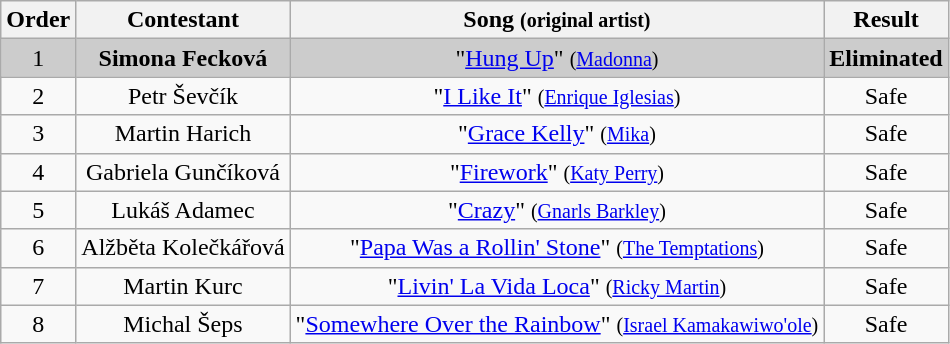<table class="wikitable plainrowheaders" style="text-align:center;">
<tr>
<th scope="col">Order</th>
<th scope="col">Contestant</th>
<th scope="col">Song <small>(original artist)</small></th>
<th scope="col">Result</th>
</tr>
<tr style="background:#ccc;">
<td>1</td>
<td><strong>Simona Fecková</strong></td>
<td>"<a href='#'>Hung Up</a>" <small>(<a href='#'>Madonna</a>)</small></td>
<td><strong>Eliminated</strong></td>
</tr>
<tr>
<td>2</td>
<td>Petr Ševčík</td>
<td>"<a href='#'>I Like It</a>" <small>(<a href='#'>Enrique Iglesias</a>)</small></td>
<td>Safe</td>
</tr>
<tr>
<td>3</td>
<td>Martin Harich</td>
<td>"<a href='#'>Grace Kelly</a>" <small>(<a href='#'>Mika</a>)</small></td>
<td>Safe</td>
</tr>
<tr>
<td>4</td>
<td>Gabriela Gunčíková</td>
<td>"<a href='#'>Firework</a>" <small>(<a href='#'>Katy Perry</a>)</small></td>
<td>Safe</td>
</tr>
<tr>
<td>5</td>
<td>Lukáš Adamec</td>
<td>"<a href='#'>Crazy</a>" <small>(<a href='#'>Gnarls Barkley</a>)</small></td>
<td>Safe</td>
</tr>
<tr>
<td>6</td>
<td>Alžběta Kolečkářová</td>
<td>"<a href='#'>Papa Was a Rollin' Stone</a>" <small>(<a href='#'>The Temptations</a>)</small></td>
<td>Safe</td>
</tr>
<tr>
<td>7</td>
<td>Martin Kurc</td>
<td>"<a href='#'>Livin' La Vida Loca</a>" <small>(<a href='#'>Ricky Martin</a>)</small></td>
<td>Safe</td>
</tr>
<tr>
<td>8</td>
<td>Michal Šeps</td>
<td>"<a href='#'>Somewhere Over the Rainbow</a>" <small>(<a href='#'>Israel Kamakawiwo'ole</a>)</small></td>
<td>Safe</td>
</tr>
</table>
